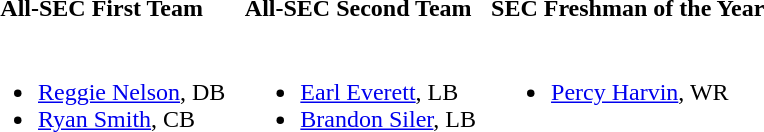<table>
<tr>
<td valign="top"><br><table>
<tr>
<th>All-SEC First Team</th>
</tr>
<tr>
<td><br><ul><li><a href='#'>Reggie Nelson</a>, DB</li><li><a href='#'>Ryan Smith</a>, CB</li></ul></td>
</tr>
</table>
</td>
<td valign="top"><br><table>
<tr>
<th>All-SEC Second Team</th>
</tr>
<tr>
<td><br><ul><li><a href='#'>Earl Everett</a>, LB</li><li><a href='#'>Brandon Siler</a>, LB</li></ul></td>
</tr>
</table>
</td>
<td valign="top"><br><table>
<tr>
<th>SEC Freshman of the Year</th>
</tr>
<tr>
<td><br><ul><li><a href='#'>Percy Harvin</a>, WR</li></ul></td>
</tr>
</table>
</td>
</tr>
</table>
